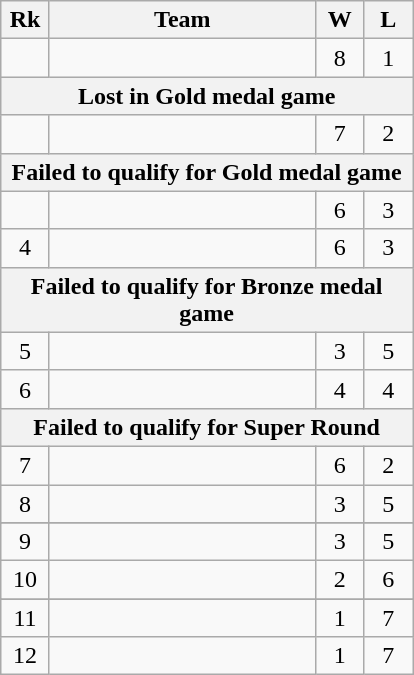<table class=wikitable style=text-align:center>
<tr>
<th width=25>Rk</th>
<th width=170>Team</th>
<th width=25>W</th>
<th width=25>L</th>
</tr>
<tr>
<td></td>
<td align=left></td>
<td>8</td>
<td>1</td>
</tr>
<tr>
<th colspan="6">Lost in Gold medal game</th>
</tr>
<tr>
<td></td>
<td align=left></td>
<td>7</td>
<td>2</td>
</tr>
<tr>
<th colspan="6">Failed to qualify for Gold medal game</th>
</tr>
<tr>
<td></td>
<td align=left></td>
<td>6</td>
<td>3</td>
</tr>
<tr>
<td>4</td>
<td align=left></td>
<td>6</td>
<td>3</td>
</tr>
<tr>
<th colspan="6">Failed to qualify for Bronze medal game</th>
</tr>
<tr>
<td>5</td>
<td align=left></td>
<td>3</td>
<td>5</td>
</tr>
<tr>
<td>6</td>
<td align=left></td>
<td>4</td>
<td>4</td>
</tr>
<tr>
<th colspan="6">Failed to qualify for Super Round</th>
</tr>
<tr>
<td>7</td>
<td align=left></td>
<td>6</td>
<td>2</td>
</tr>
<tr>
<td>8</td>
<td align=left></td>
<td>3</td>
<td>5</td>
</tr>
<tr>
</tr>
<tr>
<td>9</td>
<td align=left></td>
<td>3</td>
<td>5</td>
</tr>
<tr>
<td>10</td>
<td align=left></td>
<td>2</td>
<td>6</td>
</tr>
<tr>
</tr>
<tr>
<td>11</td>
<td align=left></td>
<td>1</td>
<td>7</td>
</tr>
<tr>
<td>12</td>
<td align=left></td>
<td>1</td>
<td>7</td>
</tr>
</table>
